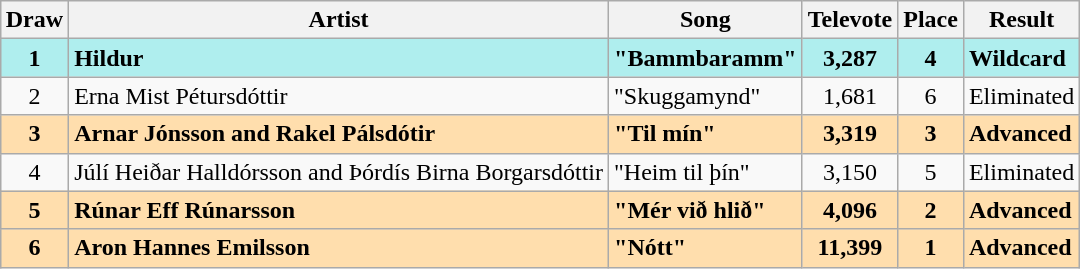<table class="sortable wikitable" style="margin: 1em auto 1em auto; text-align:center">
<tr>
<th>Draw</th>
<th>Artist</th>
<th>Song</th>
<th>Televote</th>
<th>Place</th>
<th>Result</th>
</tr>
<tr style="font-weight:bold; background:paleturquoise;">
<td>1</td>
<td align="left">Hildur</td>
<td align="left">"Bammbaramm"</td>
<td>3,287</td>
<td>4</td>
<td align="left">Wildcard</td>
</tr>
<tr>
<td>2</td>
<td align="left">Erna Mist Pétursdóttir</td>
<td align="left">"Skuggamynd"</td>
<td>1,681</td>
<td>6</td>
<td align="left">Eliminated</td>
</tr>
<tr style="font-weight:bold; background:navajowhite;">
<td>3</td>
<td align="left">Arnar Jónsson and Rakel Pálsdótir</td>
<td align="left">"Til mín"</td>
<td>3,319</td>
<td>3</td>
<td align="left">Advanced</td>
</tr>
<tr>
<td>4</td>
<td align="left">Júlí Heiðar Halldórsson and Þórdís Birna Borgarsdóttir</td>
<td align="left">"Heim til þín"</td>
<td>3,150</td>
<td>5</td>
<td align="left">Eliminated</td>
</tr>
<tr style="font-weight:bold; background:navajowhite;">
<td>5</td>
<td align="left">Rúnar Eff Rúnarsson</td>
<td align="left">"Mér við hlið"</td>
<td>4,096</td>
<td>2</td>
<td align="left">Advanced</td>
</tr>
<tr style="font-weight:bold; background:navajowhite;">
<td>6</td>
<td align="left">Aron Hannes Emilsson</td>
<td align="left">"Nótt"</td>
<td>11,399</td>
<td>1</td>
<td align="left">Advanced</td>
</tr>
</table>
